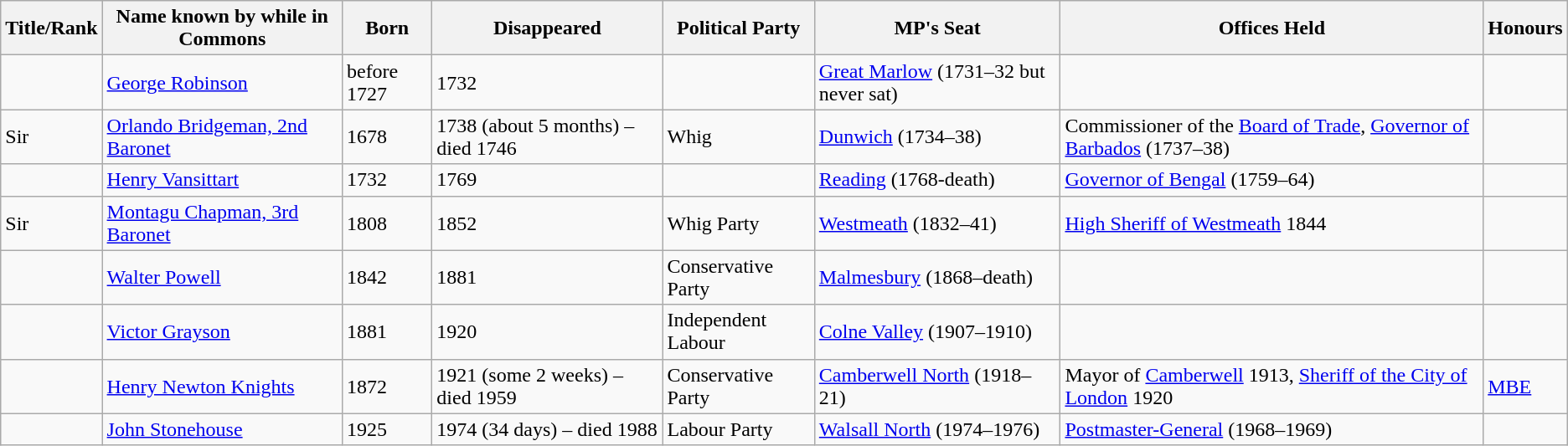<table class="wikitable sortable">
<tr>
<th>Title/Rank</th>
<th>Name known by while in Commons</th>
<th>Born</th>
<th>Disappeared</th>
<th>Political Party</th>
<th>MP's Seat</th>
<th>Offices Held</th>
<th>Honours</th>
</tr>
<tr>
<td></td>
<td><a href='#'>George Robinson</a></td>
<td>before 1727</td>
<td>1732</td>
<td></td>
<td><a href='#'>Great Marlow</a> (1731–32 but never sat)</td>
<td></td>
<td></td>
</tr>
<tr>
<td>Sir</td>
<td><a href='#'>Orlando Bridgeman, 2nd Baronet</a></td>
<td>1678</td>
<td>1738 (about 5 months) – died 1746</td>
<td>Whig</td>
<td><a href='#'>Dunwich</a> (1734–38)</td>
<td>Commissioner of the <a href='#'>Board of Trade</a>, <a href='#'>Governor of Barbados</a> (1737–38)</td>
<td></td>
</tr>
<tr>
<td></td>
<td><a href='#'>Henry Vansittart</a></td>
<td>1732</td>
<td>1769</td>
<td></td>
<td><a href='#'>Reading</a> (1768-death)</td>
<td><a href='#'>Governor of Bengal</a> (1759–64)</td>
<td></td>
</tr>
<tr>
<td>Sir</td>
<td><a href='#'>Montagu Chapman, 3rd Baronet</a></td>
<td>1808</td>
<td>1852</td>
<td>Whig Party</td>
<td><a href='#'>Westmeath</a> (1832–41)</td>
<td><a href='#'>High Sheriff of Westmeath</a> 1844</td>
<td></td>
</tr>
<tr>
<td></td>
<td><a href='#'>Walter Powell</a></td>
<td>1842</td>
<td>1881</td>
<td>Conservative Party</td>
<td><a href='#'>Malmesbury</a> (1868–death)</td>
<td></td>
<td></td>
</tr>
<tr>
<td></td>
<td><a href='#'>Victor Grayson</a></td>
<td>1881</td>
<td>1920</td>
<td>Independent Labour</td>
<td><a href='#'>Colne Valley</a> (1907–1910)</td>
<td></td>
<td></td>
</tr>
<tr>
<td></td>
<td><a href='#'>Henry Newton Knights</a></td>
<td>1872</td>
<td>1921 (some 2 weeks) – died 1959</td>
<td>Conservative Party</td>
<td><a href='#'>Camberwell North</a> (1918–21)</td>
<td>Mayor of <a href='#'>Camberwell</a> 1913, <a href='#'>Sheriff of the City of London</a> 1920</td>
<td><a href='#'>MBE</a></td>
</tr>
<tr>
<td></td>
<td><a href='#'>John Stonehouse</a></td>
<td>1925</td>
<td>1974 (34 days) – died 1988</td>
<td>Labour Party</td>
<td><a href='#'>Walsall North</a> (1974–1976)</td>
<td><a href='#'>Postmaster-General</a> (1968–1969)</td>
<td></td>
</tr>
</table>
